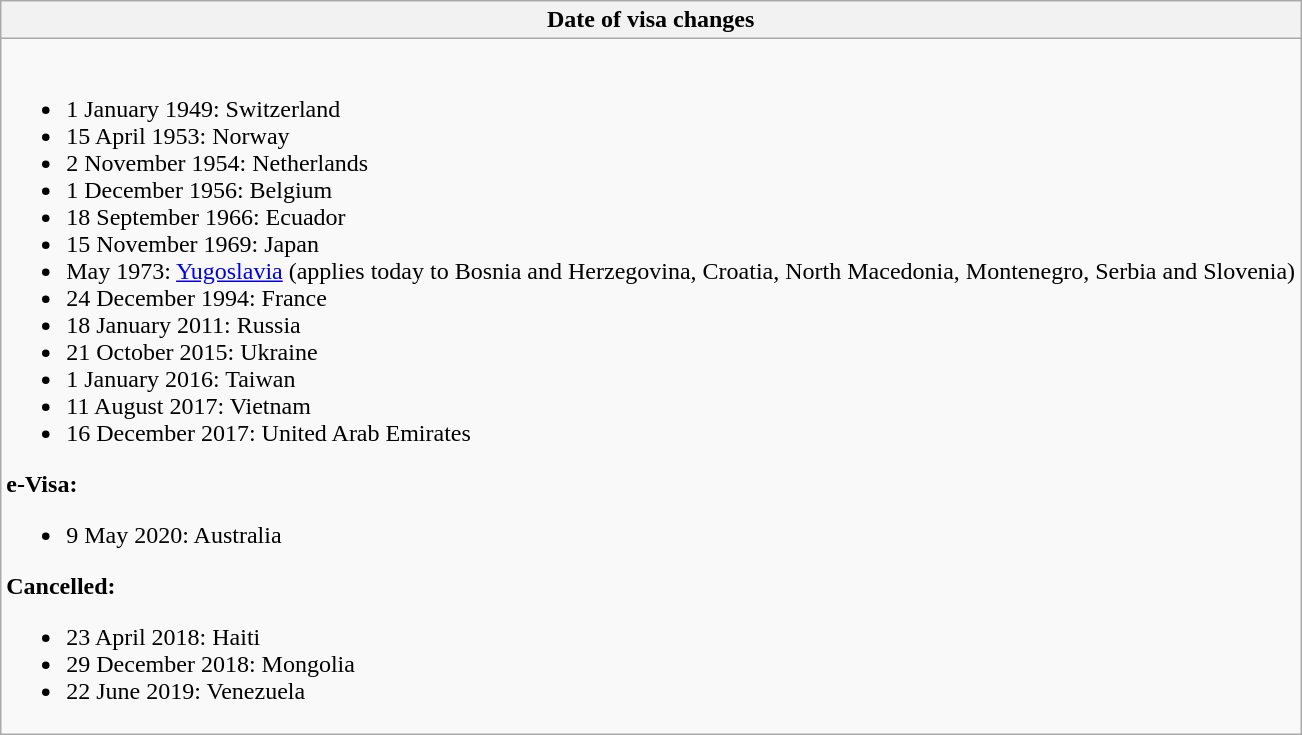<table class="wikitable collapsible collapsed">
<tr>
<th style="width:100%;";">Date of visa changes</th>
</tr>
<tr>
<td><br><ul><li>1 January 1949: Switzerland</li><li>15 April 1953: Norway</li><li>2 November 1954: Netherlands</li><li>1 December 1956: Belgium</li><li>18 September 1966: Ecuador</li><li>15 November 1969: Japan</li><li>May 1973: <a href='#'>Yugoslavia</a> (applies today to Bosnia and Herzegovina, Croatia, North Macedonia, Montenegro, Serbia and Slovenia)</li><li>24 December 1994: France</li><li>18 January 2011: Russia</li><li>21 October 2015: Ukraine </li><li>1 January 2016: Taiwan </li><li>11 August 2017: Vietnam</li><li>16 December 2017: United Arab Emirates</li></ul><strong>e-Visa:</strong><ul><li>9 May 2020: Australia</li></ul><strong>Cancelled:</strong><ul><li>23 April 2018: Haiti</li><li>29 December 2018: Mongolia</li><li>22 June 2019: Venezuela</li></ul></td>
</tr>
</table>
